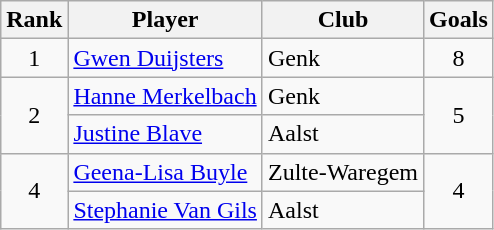<table class="wikitable" style="text-align:left">
<tr>
<th>Rank</th>
<th>Player</th>
<th>Club</th>
<th>Goals</th>
</tr>
<tr>
<td align="center">1</td>
<td> <a href='#'>Gwen Duijsters</a></td>
<td>Genk</td>
<td align="center">8</td>
</tr>
<tr>
<td align="center" rowspan=2>2</td>
<td> <a href='#'>Hanne Merkelbach</a></td>
<td>Genk</td>
<td align="center" rowspan=2>5</td>
</tr>
<tr>
<td> <a href='#'>Justine Blave</a></td>
<td>Aalst</td>
</tr>
<tr>
<td align="center" rowspan=2>4</td>
<td> <a href='#'>Geena-Lisa Buyle</a></td>
<td>Zulte-Waregem</td>
<td align="center" rowspan=2>4</td>
</tr>
<tr>
<td> <a href='#'>Stephanie Van Gils</a></td>
<td>Aalst</td>
</tr>
</table>
